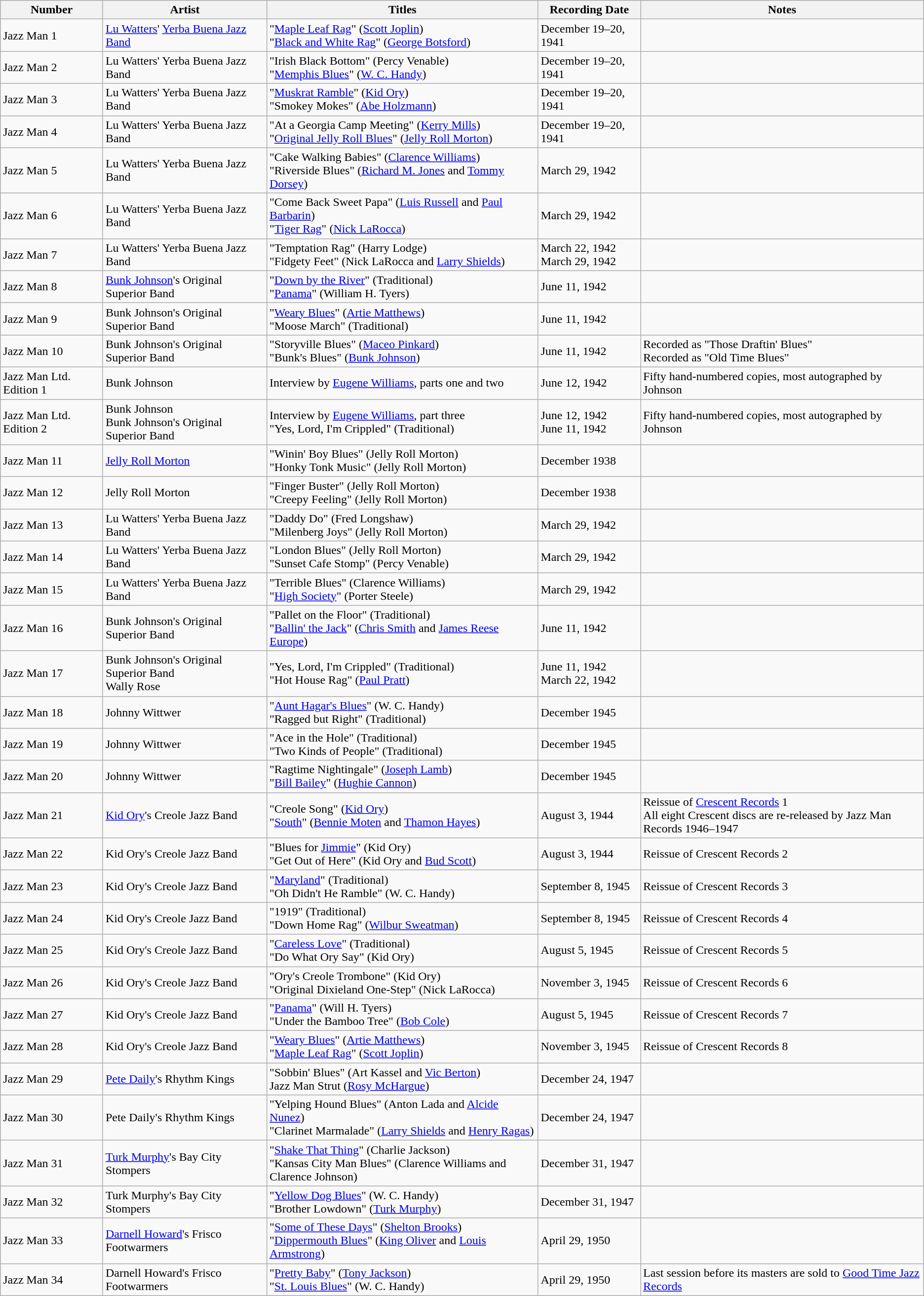<table class="wikitable">
<tr>
<th>Number</th>
<th>Artist</th>
<th class="unsortable">Titles</th>
<th>Recording Date</th>
<th>Notes</th>
</tr>
<tr>
<td>Jazz Man 1</td>
<td><a href='#'>Lu Watters</a>' <a href='#'>Yerba Buena Jazz Band</a></td>
<td>"<a href='#'>Maple Leaf Rag</a>" (<a href='#'>Scott Joplin</a>)<br>"<a href='#'>Black and White Rag</a>" (<a href='#'>George Botsford</a>)</td>
<td>December 19–20, 1941</td>
<td></td>
</tr>
<tr>
<td>Jazz Man 2</td>
<td>Lu Watters' Yerba Buena Jazz Band</td>
<td>"Irish Black Bottom" (Percy Venable)<br>"<a href='#'>Memphis Blues</a>" (<a href='#'>W. C. Handy</a>)</td>
<td>December 19–20, 1941</td>
<td></td>
</tr>
<tr>
<td>Jazz Man 3</td>
<td>Lu Watters' Yerba Buena Jazz Band</td>
<td>"<a href='#'>Muskrat Ramble</a>" (<a href='#'>Kid Ory</a>)<br>"Smokey Mokes" (<a href='#'>Abe Holzmann</a>)</td>
<td>December 19–20, 1941</td>
<td></td>
</tr>
<tr>
<td>Jazz Man 4</td>
<td>Lu Watters' Yerba Buena Jazz Band</td>
<td>"At a Georgia Camp Meeting" (<a href='#'>Kerry Mills</a>)<br>"<a href='#'>Original Jelly Roll Blues</a>" (<a href='#'>Jelly Roll Morton</a>)</td>
<td>December 19–20, 1941</td>
<td></td>
</tr>
<tr>
<td>Jazz Man 5</td>
<td>Lu Watters' Yerba Buena Jazz Band</td>
<td>"Cake Walking Babies" (<a href='#'>Clarence Williams</a>)<br>"Riverside Blues" (<a href='#'>Richard M. Jones</a> and <a href='#'>Tommy Dorsey</a>)</td>
<td>March 29, 1942</td>
<td></td>
</tr>
<tr>
<td>Jazz Man 6</td>
<td>Lu Watters' Yerba Buena Jazz Band</td>
<td>"Come Back Sweet Papa" (<a href='#'>Luis Russell</a> and <a href='#'>Paul Barbarin</a>)<br>"<a href='#'>Tiger Rag</a>" (<a href='#'>Nick LaRocca</a>)</td>
<td>March 29, 1942</td>
<td></td>
</tr>
<tr>
<td>Jazz Man 7</td>
<td>Lu Watters' Yerba Buena Jazz Band</td>
<td>"Temptation Rag" (Harry Lodge)<br>"Fidgety Feet" (Nick LaRocca and <a href='#'>Larry Shields</a>)</td>
<td>March 22, 1942<br>March 29, 1942</td>
<td></td>
</tr>
<tr>
<td>Jazz Man 8</td>
<td><a href='#'>Bunk Johnson</a>'s Original Superior Band</td>
<td>"<a href='#'>Down by the River</a>" (Traditional)<br>"<a href='#'>Panama</a>" (William H. Tyers)</td>
<td>June 11, 1942</td>
<td></td>
</tr>
<tr>
<td>Jazz Man 9</td>
<td>Bunk Johnson's Original Superior Band</td>
<td>"<a href='#'>Weary Blues</a>" (<a href='#'>Artie Matthews</a>)<br>"Moose March" (Traditional)</td>
<td>June 11, 1942</td>
<td></td>
</tr>
<tr>
<td>Jazz Man 10</td>
<td>Bunk Johnson's Original Superior Band</td>
<td>"Storyville Blues" (<a href='#'>Maceo Pinkard</a>)<br>"Bunk's Blues" (<a href='#'>Bunk Johnson</a>)</td>
<td>June 11, 1942</td>
<td>Recorded as "Those Draftin' Blues"<br>Recorded as "Old Time Blues"</td>
</tr>
<tr>
<td>Jazz Man Ltd. Edition 1</td>
<td>Bunk Johnson</td>
<td>Interview by <a href='#'>Eugene Williams</a>, parts one and two</td>
<td>June 12, 1942</td>
<td>Fifty hand-numbered copies, most autographed by Johnson</td>
</tr>
<tr>
<td>Jazz Man Ltd. Edition 2</td>
<td>Bunk Johnson<br>Bunk Johnson's Original Superior Band</td>
<td>Interview by <a href='#'>Eugene Williams</a>, part three<br>"Yes, Lord, I'm Crippled" (Traditional)</td>
<td>June 12, 1942<br>June 11, 1942</td>
<td>Fifty hand-numbered copies, most autographed by Johnson</td>
</tr>
<tr>
<td>Jazz Man 11</td>
<td><a href='#'>Jelly Roll Morton</a></td>
<td>"Winin' Boy Blues" (Jelly Roll Morton)<br>"Honky Tonk Music" (Jelly Roll Morton)</td>
<td>December 1938</td>
<td></td>
</tr>
<tr>
<td>Jazz Man 12</td>
<td>Jelly Roll Morton</td>
<td>"Finger Buster" (Jelly Roll Morton)<br>"Creepy Feeling" (Jelly Roll Morton)</td>
<td>December 1938</td>
<td></td>
</tr>
<tr>
<td>Jazz Man 13</td>
<td>Lu Watters' Yerba Buena Jazz Band</td>
<td>"Daddy Do" (Fred Longshaw)<br>"Milenberg Joys" (Jelly Roll Morton)</td>
<td>March 29, 1942</td>
<td></td>
</tr>
<tr>
<td>Jazz Man 14</td>
<td>Lu Watters' Yerba Buena Jazz Band</td>
<td>"London Blues" (Jelly Roll Morton)<br>"Sunset Cafe Stomp" (Percy Venable)</td>
<td>March 29, 1942</td>
<td></td>
</tr>
<tr>
<td>Jazz Man 15</td>
<td>Lu Watters' Yerba Buena Jazz Band</td>
<td>"Terrible Blues" (Clarence Williams)<br>"<a href='#'>High Society</a>" (Porter Steele)</td>
<td>March 29, 1942</td>
<td></td>
</tr>
<tr>
<td>Jazz Man 16</td>
<td>Bunk Johnson's Original Superior Band</td>
<td>"Pallet on the Floor" (Traditional)<br>"<a href='#'>Ballin' the Jack</a>" (<a href='#'>Chris Smith</a> and <a href='#'>James Reese Europe</a>)</td>
<td>June 11, 1942</td>
<td></td>
</tr>
<tr>
<td>Jazz Man 17</td>
<td>Bunk Johnson's Original Superior Band<br>Wally Rose</td>
<td>"Yes, Lord, I'm Crippled" (Traditional)<br>"Hot House Rag" (<a href='#'>Paul Pratt</a>)</td>
<td>June 11, 1942<br>March 22, 1942</td>
<td></td>
</tr>
<tr>
<td>Jazz Man 18</td>
<td>Johnny Wittwer</td>
<td>"<a href='#'>Aunt Hagar's Blues</a>" (W. C. Handy)<br>"Ragged but Right" (Traditional)</td>
<td>December 1945</td>
<td></td>
</tr>
<tr>
<td>Jazz Man 19</td>
<td>Johnny Wittwer</td>
<td>"Ace in the Hole" (Traditional)<br>"Two Kinds of People" (Traditional)</td>
<td>December 1945</td>
<td></td>
</tr>
<tr>
<td>Jazz Man 20</td>
<td>Johnny Wittwer</td>
<td>"Ragtime Nightingale" (<a href='#'>Joseph Lamb</a>)<br>"<a href='#'>Bill Bailey</a>" (<a href='#'>Hughie Cannon</a>)</td>
<td>December 1945</td>
<td></td>
</tr>
<tr>
<td>Jazz Man 21</td>
<td><a href='#'>Kid Ory</a>'s Creole Jazz Band</td>
<td>"Creole Song" (<a href='#'>Kid Ory</a>)<br>"<a href='#'>South</a>" (<a href='#'>Bennie Moten</a> and <a href='#'>Thamon Hayes</a>)</td>
<td>August 3, 1944</td>
<td>Reissue of <a href='#'>Crescent Records</a> 1<br>All eight Crescent discs are re-released by Jazz Man Records 1946–1947</td>
</tr>
<tr>
<td>Jazz Man 22</td>
<td>Kid Ory's Creole Jazz Band</td>
<td>"Blues for <a href='#'>Jimmie</a>" (Kid Ory)<br>"Get Out of Here" (Kid Ory and <a href='#'>Bud Scott</a>)</td>
<td>August 3, 1944</td>
<td>Reissue of Crescent Records 2</td>
</tr>
<tr>
<td>Jazz Man 23</td>
<td>Kid Ory's Creole Jazz Band</td>
<td>"<a href='#'>Maryland</a>" (Traditional)<br>"Oh Didn't He Ramble" (W. C. Handy)</td>
<td>September 8, 1945</td>
<td>Reissue of Crescent Records 3</td>
</tr>
<tr>
<td>Jazz Man 24</td>
<td>Kid Ory's Creole Jazz Band</td>
<td>"1919" (Traditional)<br>"Down Home Rag" (<a href='#'>Wilbur Sweatman</a>)</td>
<td>September 8, 1945</td>
<td>Reissue of Crescent Records 4</td>
</tr>
<tr>
<td>Jazz Man 25</td>
<td>Kid Ory's Creole Jazz Band</td>
<td>"<a href='#'>Careless Love</a>" (Traditional)<br>"Do What Ory Say" (Kid Ory)</td>
<td>August 5, 1945</td>
<td>Reissue of Crescent Records 5</td>
</tr>
<tr>
<td>Jazz Man 26</td>
<td>Kid Ory's Creole Jazz Band</td>
<td>"Ory's Creole Trombone" (Kid Ory)<br>"Original Dixieland One-Step" (Nick LaRocca)</td>
<td>November 3, 1945</td>
<td>Reissue of Crescent Records 6</td>
</tr>
<tr>
<td>Jazz Man 27</td>
<td>Kid Ory's Creole Jazz Band</td>
<td>"<a href='#'>Panama</a>" (Will H. Tyers)<br>"Under the Bamboo Tree" (<a href='#'>Bob Cole</a>)</td>
<td>August 5, 1945</td>
<td>Reissue of Crescent Records 7</td>
</tr>
<tr>
<td>Jazz Man 28</td>
<td>Kid Ory's Creole Jazz Band</td>
<td>"<a href='#'>Weary Blues</a>" (<a href='#'>Artie Matthews</a>)<br>"<a href='#'>Maple Leaf Rag</a>" (<a href='#'>Scott Joplin</a>)</td>
<td>November 3, 1945</td>
<td>Reissue of Crescent Records 8</td>
</tr>
<tr>
<td>Jazz Man 29</td>
<td><a href='#'>Pete Daily</a>'s Rhythm Kings</td>
<td>"Sobbin' Blues" (Art Kassel and <a href='#'>Vic Berton</a>)<br>Jazz Man Strut (<a href='#'>Rosy McHargue</a>)</td>
<td>December 24, 1947</td>
<td></td>
</tr>
<tr>
<td>Jazz Man 30</td>
<td>Pete Daily's Rhythm Kings</td>
<td>"Yelping Hound Blues" (Anton Lada and <a href='#'>Alcide Nunez</a>)<br>"Clarinet Marmalade" (<a href='#'>Larry Shields</a> and <a href='#'>Henry Ragas</a>)</td>
<td>December 24, 1947</td>
<td></td>
</tr>
<tr>
<td>Jazz Man 31</td>
<td><a href='#'>Turk Murphy</a>'s Bay City Stompers</td>
<td>"<a href='#'>Shake That Thing</a>" (Charlie Jackson)<br>"Kansas City Man Blues" (Clarence Williams and Clarence Johnson)</td>
<td>December 31, 1947</td>
<td></td>
</tr>
<tr>
<td>Jazz Man 32</td>
<td>Turk Murphy's Bay City Stompers</td>
<td>"<a href='#'>Yellow Dog Blues</a>" (W. C. Handy)<br>"Brother Lowdown" (<a href='#'>Turk Murphy</a>)</td>
<td>December 31, 1947</td>
<td></td>
</tr>
<tr>
<td>Jazz Man 33</td>
<td><a href='#'>Darnell Howard</a>'s Frisco Footwarmers</td>
<td>"<a href='#'>Some of These Days</a>" (<a href='#'>Shelton Brooks</a>)<br>"<a href='#'>Dippermouth Blues</a>" (<a href='#'>King Oliver</a> and <a href='#'>Louis Armstrong</a>)</td>
<td>April 29, 1950</td>
<td></td>
</tr>
<tr>
<td>Jazz Man 34</td>
<td>Darnell Howard's Frisco Footwarmers</td>
<td>"<a href='#'>Pretty Baby</a>" (<a href='#'>Tony Jackson</a>)<br>"<a href='#'>St. Louis Blues</a>" (W. C. Handy)</td>
<td>April 29, 1950</td>
<td>Last session before its masters are sold to <a href='#'>Good Time Jazz Records</a></td>
</tr>
</table>
